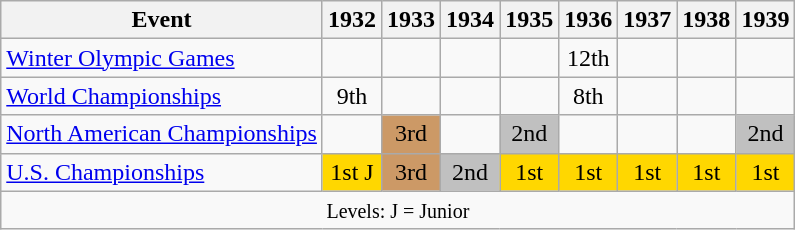<table class="wikitable">
<tr>
<th>Event</th>
<th>1932</th>
<th>1933</th>
<th>1934</th>
<th>1935</th>
<th>1936</th>
<th>1937</th>
<th>1938</th>
<th>1939</th>
</tr>
<tr>
<td><a href='#'>Winter Olympic Games</a></td>
<td></td>
<td></td>
<td></td>
<td></td>
<td align="center">12th</td>
<td></td>
<td></td>
<td></td>
</tr>
<tr>
<td><a href='#'>World Championships</a></td>
<td align="center">9th</td>
<td></td>
<td></td>
<td></td>
<td align="center">8th</td>
<td></td>
<td></td>
<td></td>
</tr>
<tr>
<td><a href='#'>North American Championships</a></td>
<td></td>
<td align="center" bgcolor="#cc9966">3rd</td>
<td></td>
<td align="center" bgcolor="silver">2nd</td>
<td></td>
<td></td>
<td></td>
<td align="center" bgcolor="silver">2nd</td>
</tr>
<tr>
<td><a href='#'>U.S. Championships</a></td>
<td align="center" bgcolor="gold">1st J</td>
<td align="center" bgcolor="#cc9966">3rd</td>
<td align="center" bgcolor="silver">2nd</td>
<td align="center" bgcolor="gold">1st</td>
<td align="center" bgcolor="gold">1st</td>
<td align="center" bgcolor="gold">1st</td>
<td align="center" bgcolor="gold">1st</td>
<td align="center" bgcolor="gold">1st</td>
</tr>
<tr>
<td colspan=11 align=center><small> Levels: J = Junior </small></td>
</tr>
</table>
